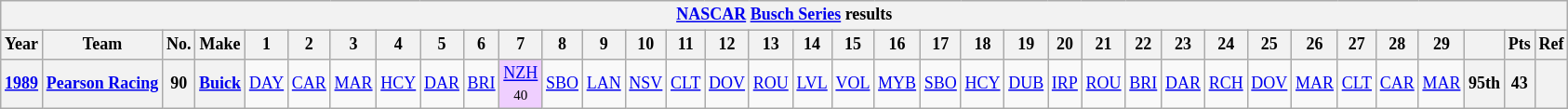<table class="wikitable" style="text-align:center; font-size:75%">
<tr>
<th colspan=42><a href='#'>NASCAR</a> <a href='#'>Busch Series</a> results</th>
</tr>
<tr>
<th>Year</th>
<th>Team</th>
<th>No.</th>
<th>Make</th>
<th>1</th>
<th>2</th>
<th>3</th>
<th>4</th>
<th>5</th>
<th>6</th>
<th>7</th>
<th>8</th>
<th>9</th>
<th>10</th>
<th>11</th>
<th>12</th>
<th>13</th>
<th>14</th>
<th>15</th>
<th>16</th>
<th>17</th>
<th>18</th>
<th>19</th>
<th>20</th>
<th>21</th>
<th>22</th>
<th>23</th>
<th>24</th>
<th>25</th>
<th>26</th>
<th>27</th>
<th>28</th>
<th>29</th>
<th></th>
<th>Pts</th>
<th>Ref</th>
</tr>
<tr>
<th><a href='#'>1989</a></th>
<th><a href='#'>Pearson Racing</a></th>
<th>90</th>
<th><a href='#'>Buick</a></th>
<td><a href='#'>DAY</a></td>
<td><a href='#'>CAR</a></td>
<td><a href='#'>MAR</a></td>
<td><a href='#'>HCY</a></td>
<td><a href='#'>DAR</a></td>
<td><a href='#'>BRI</a></td>
<td style="background:#EFCFFF;"><a href='#'>NZH</a><br><small>40</small></td>
<td><a href='#'>SBO</a></td>
<td><a href='#'>LAN</a></td>
<td><a href='#'>NSV</a></td>
<td><a href='#'>CLT</a></td>
<td><a href='#'>DOV</a></td>
<td><a href='#'>ROU</a></td>
<td><a href='#'>LVL</a></td>
<td><a href='#'>VOL</a></td>
<td><a href='#'>MYB</a></td>
<td><a href='#'>SBO</a></td>
<td><a href='#'>HCY</a></td>
<td><a href='#'>DUB</a></td>
<td><a href='#'>IRP</a></td>
<td><a href='#'>ROU</a></td>
<td><a href='#'>BRI</a></td>
<td><a href='#'>DAR</a></td>
<td><a href='#'>RCH</a></td>
<td><a href='#'>DOV</a></td>
<td><a href='#'>MAR</a></td>
<td><a href='#'>CLT</a></td>
<td><a href='#'>CAR</a></td>
<td><a href='#'>MAR</a></td>
<th>95th</th>
<th>43</th>
<th></th>
</tr>
</table>
